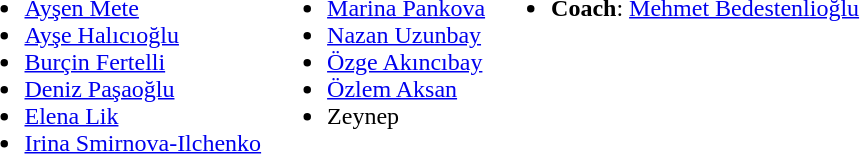<table>
<tr valign="top">
<td><br><ul><li> <a href='#'>Ayşen Mete</a></li><li> <a href='#'>Ayşe Halıcıoğlu</a></li><li> <a href='#'>Burçin Fertelli</a></li><li> <a href='#'>Deniz Paşaoğlu</a></li><li> <a href='#'>Elena Lik</a></li><li> <a href='#'>Irina Smirnova-Ilchenko</a></li></ul></td>
<td><br><ul><li> <a href='#'>Marina Pankova</a></li><li> <a href='#'>Nazan Uzunbay</a></li><li> <a href='#'>Özge Akıncıbay</a></li><li> <a href='#'>Özlem Aksan</a></li><li> Zeynep</li></ul></td>
<td><br><ul><li><strong>Coach</strong>:  <a href='#'>Mehmet Bedestenlioğlu</a></li></ul></td>
</tr>
</table>
